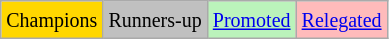<table class="wikitable">
<tr>
<td bgcolor=gold><small>Champions</small></td>
<td bgcolor=silver><small>Runners-up</small></td>
<td bgcolor=#bbf3bb><small><a href='#'>Promoted</a></small></td>
<td bgcolor=#ffbbbb><small><a href='#'>Relegated</a></small></td>
</tr>
</table>
